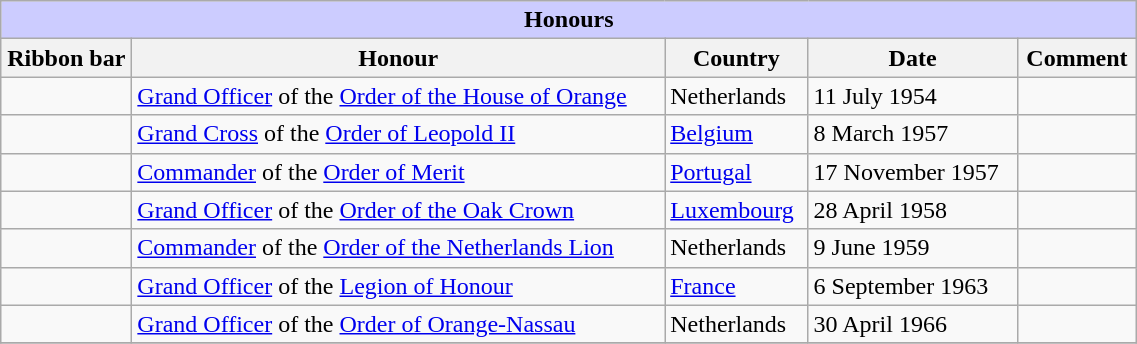<table class="wikitable" style="width:60%;">
<tr style="background:#ccf; text-align:center;">
<td colspan=5><strong>Honours</strong></td>
</tr>
<tr>
<th style="width:80px;">Ribbon bar</th>
<th>Honour</th>
<th>Country</th>
<th>Date</th>
<th>Comment</th>
</tr>
<tr>
<td></td>
<td><a href='#'>Grand Officer</a> of the <a href='#'>Order of the House of Orange</a></td>
<td>Netherlands</td>
<td>11 July 1954</td>
<td></td>
</tr>
<tr>
<td></td>
<td><a href='#'>Grand Cross</a> of the <a href='#'>Order of Leopold II</a></td>
<td><a href='#'>Belgium</a></td>
<td>8 March 1957</td>
<td></td>
</tr>
<tr>
<td></td>
<td><a href='#'>Commander</a> of the <a href='#'>Order of Merit</a></td>
<td><a href='#'>Portugal</a></td>
<td>17 November 1957</td>
<td></td>
</tr>
<tr>
<td></td>
<td><a href='#'>Grand Officer</a> of the <a href='#'>Order of the Oak Crown</a></td>
<td><a href='#'>Luxembourg</a></td>
<td>28 April 1958</td>
<td></td>
</tr>
<tr>
<td></td>
<td><a href='#'>Commander</a> of the <a href='#'>Order of the Netherlands Lion</a></td>
<td>Netherlands</td>
<td>9 June 1959</td>
<td></td>
</tr>
<tr>
<td></td>
<td><a href='#'>Grand Officer</a> of the <a href='#'>Legion of Honour</a></td>
<td><a href='#'>France</a></td>
<td>6 September 1963</td>
<td></td>
</tr>
<tr>
<td></td>
<td><a href='#'>Grand Officer</a> of the <a href='#'>Order of Orange-Nassau</a></td>
<td>Netherlands</td>
<td>30 April 1966</td>
<td></td>
</tr>
<tr>
</tr>
</table>
